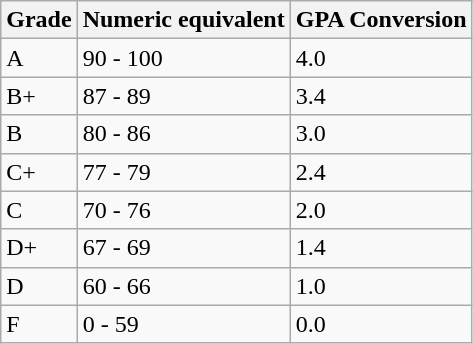<table class="wikitable sortable">
<tr>
<th>Grade</th>
<th>Numeric equivalent</th>
<th>GPA Conversion</th>
</tr>
<tr>
<td>A</td>
<td>90 - 100</td>
<td>4.0</td>
</tr>
<tr>
<td>B+</td>
<td>87 - 89</td>
<td>3.4</td>
</tr>
<tr>
<td>B</td>
<td>80 - 86</td>
<td>3.0</td>
</tr>
<tr>
<td>C+</td>
<td>77 - 79</td>
<td>2.4</td>
</tr>
<tr>
<td>C</td>
<td>70 - 76</td>
<td>2.0</td>
</tr>
<tr>
<td>D+</td>
<td>67 - 69</td>
<td>1.4</td>
</tr>
<tr>
<td>D</td>
<td>60 - 66</td>
<td>1.0</td>
</tr>
<tr>
<td>F</td>
<td>0 - 59</td>
<td>0.0</td>
</tr>
</table>
